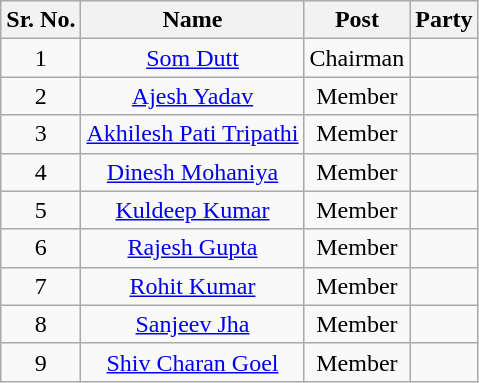<table class="wikitable sortable">
<tr>
<th>Sr. No.</th>
<th>Name</th>
<th>Post</th>
<th colspan="2">Party</th>
</tr>
<tr align="center">
<td>1</td>
<td><a href='#'>Som Dutt</a></td>
<td>Chairman</td>
<td></td>
</tr>
<tr align="center">
<td>2</td>
<td><a href='#'>Ajesh Yadav</a></td>
<td>Member</td>
<td></td>
</tr>
<tr align="center">
<td>3</td>
<td><a href='#'>Akhilesh Pati Tripathi</a></td>
<td>Member</td>
<td></td>
</tr>
<tr align="center">
<td>4</td>
<td><a href='#'>Dinesh Mohaniya</a></td>
<td>Member</td>
<td></td>
</tr>
<tr align="center">
<td>5</td>
<td><a href='#'>Kuldeep Kumar</a></td>
<td>Member</td>
<td></td>
</tr>
<tr align="center">
<td>6</td>
<td><a href='#'>Rajesh Gupta</a></td>
<td>Member</td>
<td></td>
</tr>
<tr align="center">
<td>7</td>
<td><a href='#'>Rohit Kumar</a></td>
<td>Member</td>
<td></td>
</tr>
<tr align="center">
<td>8</td>
<td><a href='#'>Sanjeev Jha</a></td>
<td>Member</td>
<td></td>
</tr>
<tr align="center">
<td>9</td>
<td><a href='#'>Shiv Charan Goel</a></td>
<td>Member</td>
<td></td>
</tr>
</table>
